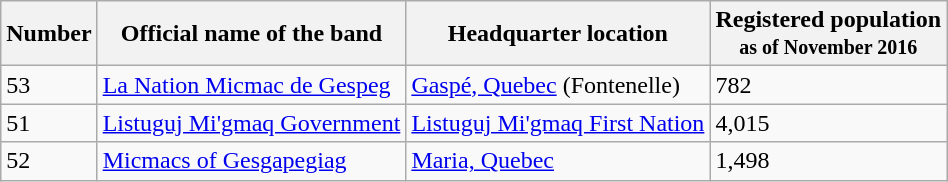<table class="wikitable">
<tr>
<th>Number</th>
<th>Official name of the band</th>
<th>Headquarter location</th>
<th>Registered population<br><small>as of November 2016</small></th>
</tr>
<tr>
<td>53</td>
<td><a href='#'>La Nation Micmac de Gespeg</a></td>
<td><a href='#'>Gaspé, Quebec</a> (Fontenelle)</td>
<td>782</td>
</tr>
<tr>
<td>51</td>
<td><a href='#'>Listuguj Mi'gmaq Government</a></td>
<td><a href='#'>Listuguj Mi'gmaq First Nation</a></td>
<td>4,015</td>
</tr>
<tr>
<td>52</td>
<td><a href='#'>Micmacs of Gesgapegiag</a></td>
<td><a href='#'>Maria, Quebec</a></td>
<td>1,498</td>
</tr>
</table>
